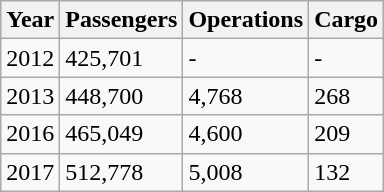<table class="wikitable">
<tr>
<th>Year</th>
<th>Passengers</th>
<th>Operations</th>
<th>Cargo</th>
</tr>
<tr>
<td>2012</td>
<td>425,701</td>
<td>-</td>
<td>-</td>
</tr>
<tr>
<td>2013</td>
<td>448,700</td>
<td>4,768</td>
<td>268</td>
</tr>
<tr>
<td>2016</td>
<td>465,049</td>
<td>4,600</td>
<td>209</td>
</tr>
<tr>
<td>2017</td>
<td>512,778</td>
<td>5,008</td>
<td>132</td>
</tr>
</table>
